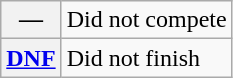<table class="wikitable">
<tr>
<th scope="row">—</th>
<td>Did not compete</td>
</tr>
<tr>
<th scope="row"><a href='#'>DNF</a></th>
<td>Did not finish</td>
</tr>
</table>
